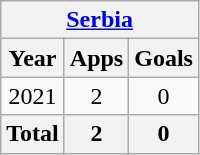<table class="wikitable" style="text-align:center">
<tr>
<th colspan=3><a href='#'>Serbia</a></th>
</tr>
<tr>
<th>Year</th>
<th>Apps</th>
<th>Goals</th>
</tr>
<tr>
<td>2021</td>
<td>2</td>
<td>0</td>
</tr>
<tr>
<th>Total</th>
<th>2</th>
<th>0</th>
</tr>
</table>
